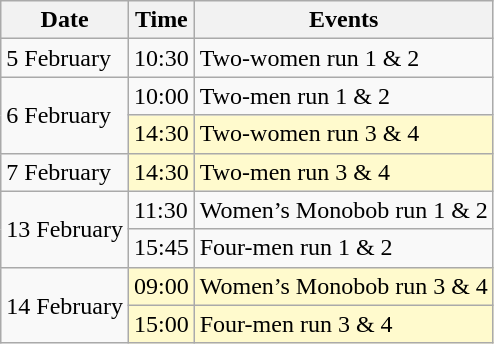<table class="wikitable">
<tr>
<th>Date</th>
<th>Time</th>
<th>Events</th>
</tr>
<tr>
<td>5 February</td>
<td>10:30</td>
<td>Two-women run 1 & 2</td>
</tr>
<tr>
<td rowspan="2">6 February</td>
<td>10:00</td>
<td>Two-men run 1 & 2</td>
</tr>
<tr bgcolor="lemonchiffon">
<td>14:30</td>
<td>Two-women run 3 & 4</td>
</tr>
<tr>
<td>7 February</td>
<td bgcolor="lemonchiffon">14:30</td>
<td bgcolor="lemonchiffon">Two-men run 3 & 4</td>
</tr>
<tr>
<td rowspan="2">13 February</td>
<td>11:30</td>
<td>Women’s Monobob run 1 & 2</td>
</tr>
<tr>
<td>15:45</td>
<td>Four-men run 1 & 2</td>
</tr>
<tr>
<td rowspan="2">14 February</td>
<td bgcolor="lemonchiffon">09:00</td>
<td bgcolor="lemonchiffon">Women’s Monobob run 3 & 4</td>
</tr>
<tr>
<td bgcolor="lemonchiffon">15:00</td>
<td bgcolor="lemonchiffon">Four-men run 3 & 4</td>
</tr>
</table>
